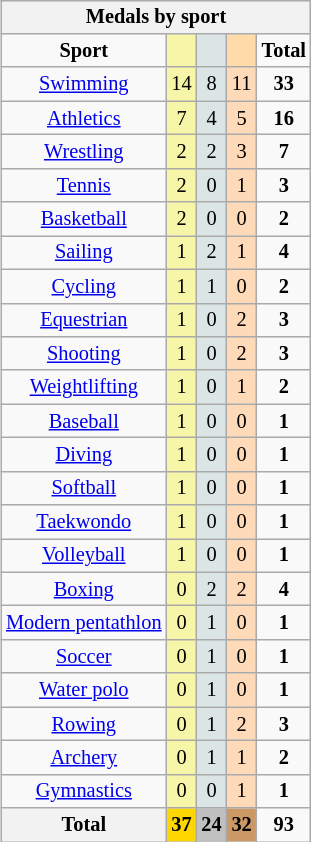<table class=wikitable style="font-size:85%; float:right;text-align:center">
<tr bgcolor=EFEFEF>
<th colspan=7>Medals by sport</th>
</tr>
<tr>
<td><strong>Sport</strong></td>
<td bgcolor=F7F6A8></td>
<td bgcolor=DCE5E5></td>
<td bgcolor=FFDBA9></td>
<td><strong>Total</strong></td>
</tr>
<tr>
<td><a href='#'>Swimming</a></td>
<td bgcolor=F7F6A8>14</td>
<td bgcolor=DCE5E5>8</td>
<td bgcolor=FFDAB9>11</td>
<td><strong>33</strong></td>
</tr>
<tr>
<td><a href='#'>Athletics</a></td>
<td bgcolor=F7F6A8>7</td>
<td bgcolor=DCE5E5>4</td>
<td bgcolor=FFDAB9>5</td>
<td><strong>16</strong></td>
</tr>
<tr>
<td><a href='#'>Wrestling</a></td>
<td bgcolor=F7F6A8>2</td>
<td bgcolor=DCE5E5>2</td>
<td bgcolor=FFDAB9>3</td>
<td><strong>7</strong></td>
</tr>
<tr>
<td><a href='#'>Tennis</a></td>
<td bgcolor=F7F6A8>2</td>
<td bgcolor=DCE5E5>0</td>
<td bgcolor=FFDAB9>1</td>
<td><strong>3</strong></td>
</tr>
<tr>
<td><a href='#'>Basketball</a></td>
<td bgcolor=F7F6A8>2</td>
<td bgcolor=DCE5E5>0</td>
<td bgcolor=FFDAB9>0</td>
<td><strong>2</strong></td>
</tr>
<tr>
<td><a href='#'>Sailing</a></td>
<td bgcolor=F7F6A8>1</td>
<td bgcolor=DCE5E5>2</td>
<td bgcolor=FFDAB9>1</td>
<td><strong>4</strong></td>
</tr>
<tr>
<td><a href='#'>Cycling</a></td>
<td bgcolor=F7F6A8>1</td>
<td bgcolor=DCE5E5>1</td>
<td bgcolor=FFDAB9>0</td>
<td><strong>2</strong></td>
</tr>
<tr>
<td><a href='#'>Equestrian</a></td>
<td bgcolor=F7F6A8>1</td>
<td bgcolor=DCE5E5>0</td>
<td bgcolor=FFDAB9>2</td>
<td><strong>3</strong></td>
</tr>
<tr>
<td><a href='#'>Shooting</a></td>
<td bgcolor=F7F6A8>1</td>
<td bgcolor=DCE5E5>0</td>
<td bgcolor=FFDAB9>2</td>
<td><strong>3</strong></td>
</tr>
<tr>
<td><a href='#'>Weightlifting</a></td>
<td bgcolor=F7F6A8>1</td>
<td bgcolor=DCE5E5>0</td>
<td bgcolor=FFDAB9>1</td>
<td><strong>2</strong></td>
</tr>
<tr>
<td><a href='#'>Baseball</a></td>
<td bgcolor=F7F6A8>1</td>
<td bgcolor=DCE5E5>0</td>
<td bgcolor=FFDAB9>0</td>
<td><strong>1</strong></td>
</tr>
<tr>
<td><a href='#'>Diving</a></td>
<td bgcolor=F7F6A8>1</td>
<td bgcolor=DCE5E5>0</td>
<td bgcolor=FFDAB9>0</td>
<td><strong>1</strong></td>
</tr>
<tr>
<td><a href='#'>Softball</a></td>
<td bgcolor=F7F6A8>1</td>
<td bgcolor=DCE5E5>0</td>
<td bgcolor=FFDAB9>0</td>
<td><strong>1</strong></td>
</tr>
<tr>
<td><a href='#'>Taekwondo</a></td>
<td bgcolor=F7F6A8>1</td>
<td bgcolor=DCE5E5>0</td>
<td bgcolor=FFDAB9>0</td>
<td><strong>1</strong></td>
</tr>
<tr>
<td><a href='#'>Volleyball</a></td>
<td bgcolor=F7F6A8>1</td>
<td bgcolor=DCE5E5>0</td>
<td bgcolor=FFDAB9>0</td>
<td><strong>1</strong></td>
</tr>
<tr>
<td><a href='#'>Boxing</a></td>
<td bgcolor=F7F6A8>0</td>
<td bgcolor=DCE5E5>2</td>
<td bgcolor=FFDAB9>2</td>
<td><strong>4</strong></td>
</tr>
<tr>
<td><a href='#'>Modern pentathlon</a></td>
<td bgcolor=F7F6A8>0</td>
<td bgcolor=DCE5E5>1</td>
<td bgcolor=FFDAB9>0</td>
<td><strong>1</strong></td>
</tr>
<tr>
<td><a href='#'>Soccer</a></td>
<td bgcolor=F7F6A8>0</td>
<td bgcolor=DCE5E5>1</td>
<td bgcolor=FFDAB9>0</td>
<td><strong>1</strong></td>
</tr>
<tr>
<td><a href='#'>Water polo</a></td>
<td bgcolor=F7F6A8>0</td>
<td bgcolor=DCE5E5>1</td>
<td bgcolor=FFDAB9>0</td>
<td><strong>1</strong></td>
</tr>
<tr>
<td><a href='#'>Rowing</a></td>
<td bgcolor=F7F6A8>0</td>
<td bgcolor=DCE5E5>1</td>
<td bgcolor=FFDAB9>2</td>
<td><strong>3</strong></td>
</tr>
<tr>
<td><a href='#'>Archery</a></td>
<td bgcolor=F7F6A8>0</td>
<td bgcolor=DCE5E5>1</td>
<td bgcolor=FFDAB9>1</td>
<td><strong>2</strong></td>
</tr>
<tr>
<td><a href='#'>Gymnastics</a></td>
<td bgcolor=F7F6A8>0</td>
<td bgcolor=DCE5E5>0</td>
<td bgcolor=FFDAB9>1</td>
<td><strong>1</strong></td>
</tr>
<tr>
<th>Total</th>
<td style="background:gold;"><strong>37</strong></td>
<td style="background:silver;"><strong>24</strong></td>
<td style="background:#c96;"><strong>32</strong></td>
<td><strong>93</strong></td>
</tr>
</table>
